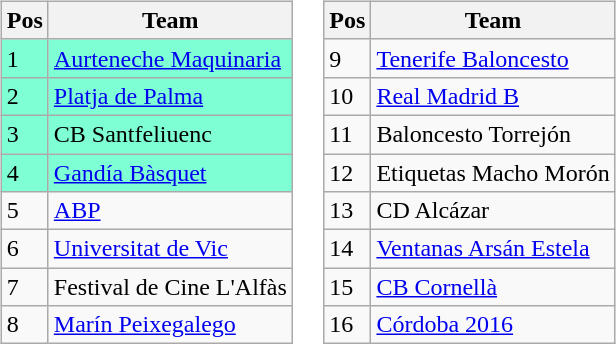<table>
<tr>
<td valign="top" width=0%><br><table class="wikitable">
<tr>
<th>Pos</th>
<th>Team</th>
</tr>
<tr bgcolor=7FFFD4>
<td>1</td>
<td><a href='#'>Aurteneche Maquinaria</a></td>
</tr>
<tr bgcolor=7FFFD4>
<td>2</td>
<td><a href='#'>Platja de Palma</a></td>
</tr>
<tr bgcolor=7FFFD4>
<td>3</td>
<td>CB Santfeliuenc</td>
</tr>
<tr bgcolor=7FFFD4>
<td>4</td>
<td><a href='#'>Gandía Bàsquet</a></td>
</tr>
<tr>
<td>5</td>
<td><a href='#'>ABP</a></td>
</tr>
<tr>
<td>6</td>
<td><a href='#'>Universitat de Vic</a></td>
</tr>
<tr>
<td>7</td>
<td>Festival de Cine L'Alfàs</td>
</tr>
<tr>
<td>8</td>
<td><a href='#'>Marín Peixegalego</a></td>
</tr>
</table>
</td>
<td valign="top" width=0%><br><table class="wikitable">
<tr>
<th>Pos</th>
<th>Team</th>
</tr>
<tr>
<td>9</td>
<td><a href='#'>Tenerife Baloncesto</a></td>
</tr>
<tr>
<td>10</td>
<td><a href='#'>Real Madrid B</a></td>
</tr>
<tr>
<td>11</td>
<td>Baloncesto Torrejón</td>
</tr>
<tr>
<td>12</td>
<td>Etiquetas Macho Morón</td>
</tr>
<tr>
<td>13</td>
<td>CD Alcázar</td>
</tr>
<tr>
<td>14</td>
<td><a href='#'>Ventanas Arsán Estela</a></td>
</tr>
<tr>
<td>15</td>
<td><a href='#'>CB Cornellà</a></td>
</tr>
<tr>
<td>16</td>
<td><a href='#'>Córdoba 2016</a></td>
</tr>
</table>
</td>
</tr>
</table>
